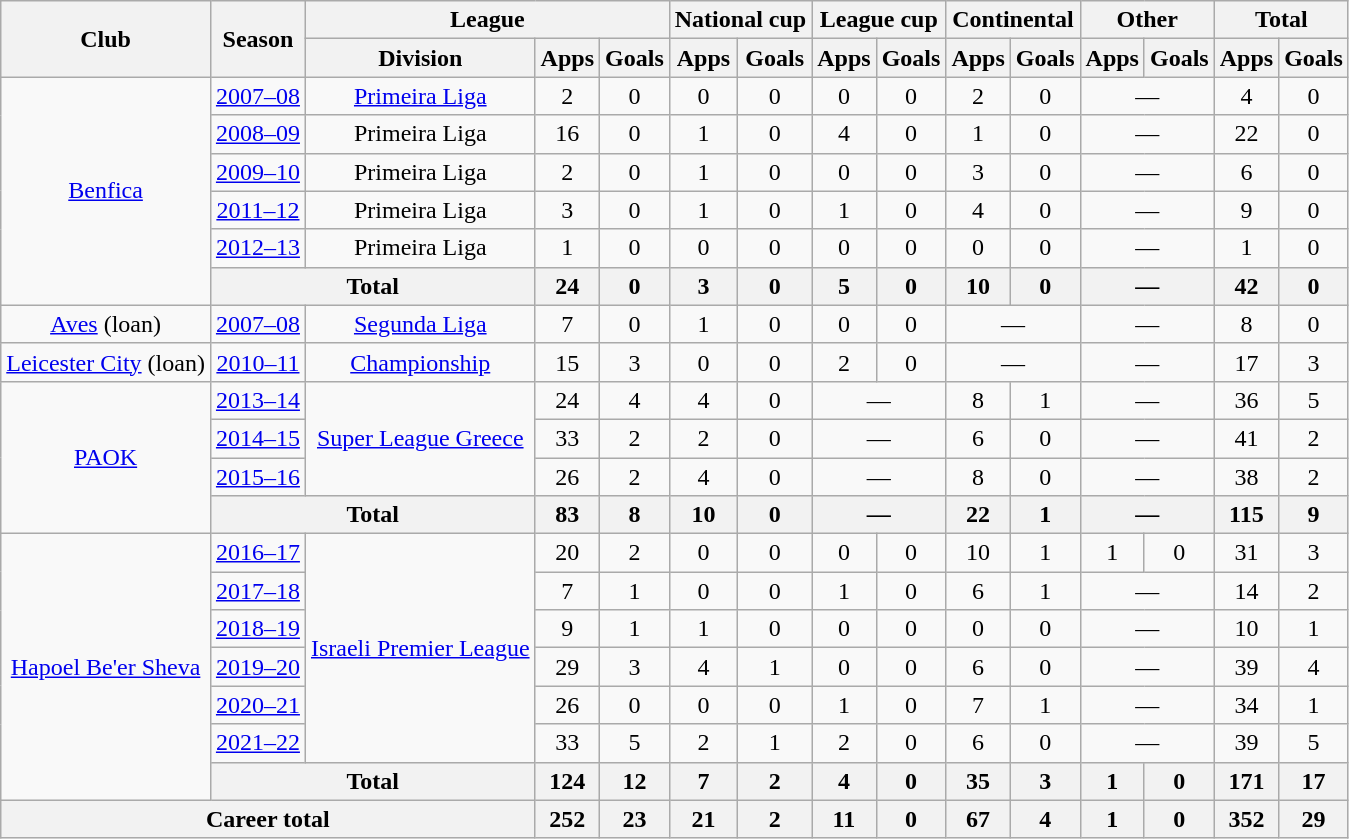<table class="wikitable" style="text-align:center">
<tr>
<th rowspan="2">Club</th>
<th rowspan="2">Season</th>
<th colspan="3">League</th>
<th colspan="2">National cup</th>
<th colspan="2">League cup</th>
<th colspan="2">Continental</th>
<th colspan="2">Other</th>
<th colspan="2">Total</th>
</tr>
<tr>
<th>Division</th>
<th>Apps</th>
<th>Goals</th>
<th>Apps</th>
<th>Goals</th>
<th>Apps</th>
<th>Goals</th>
<th>Apps</th>
<th>Goals</th>
<th>Apps</th>
<th>Goals</th>
<th>Apps</th>
<th>Goals</th>
</tr>
<tr>
<td rowspan="6"><a href='#'>Benfica</a></td>
<td><a href='#'>2007–08</a></td>
<td><a href='#'>Primeira Liga</a></td>
<td>2</td>
<td>0</td>
<td>0</td>
<td>0</td>
<td>0</td>
<td>0</td>
<td>2</td>
<td>0</td>
<td colspan="2">—</td>
<td>4</td>
<td>0</td>
</tr>
<tr>
<td><a href='#'>2008–09</a></td>
<td>Primeira Liga</td>
<td>16</td>
<td>0</td>
<td>1</td>
<td>0</td>
<td>4</td>
<td>0</td>
<td>1</td>
<td>0</td>
<td colspan="2">—</td>
<td>22</td>
<td>0</td>
</tr>
<tr>
<td><a href='#'>2009–10</a></td>
<td>Primeira Liga</td>
<td>2</td>
<td>0</td>
<td>1</td>
<td>0</td>
<td>0</td>
<td>0</td>
<td>3</td>
<td>0</td>
<td colspan="2">—</td>
<td>6</td>
<td>0</td>
</tr>
<tr>
<td><a href='#'>2011–12</a></td>
<td>Primeira Liga</td>
<td>3</td>
<td>0</td>
<td>1</td>
<td>0</td>
<td>1</td>
<td>0</td>
<td>4</td>
<td>0</td>
<td colspan="2">—</td>
<td>9</td>
<td>0</td>
</tr>
<tr>
<td><a href='#'>2012–13</a></td>
<td>Primeira Liga</td>
<td>1</td>
<td>0</td>
<td>0</td>
<td>0</td>
<td>0</td>
<td>0</td>
<td>0</td>
<td>0</td>
<td colspan="2">—</td>
<td>1</td>
<td>0</td>
</tr>
<tr>
<th colspan="2">Total</th>
<th>24</th>
<th>0</th>
<th>3</th>
<th>0</th>
<th>5</th>
<th>0</th>
<th>10</th>
<th>0</th>
<th colspan="2">—</th>
<th>42</th>
<th>0</th>
</tr>
<tr>
<td rowspan="1"><a href='#'>Aves</a> (loan)</td>
<td><a href='#'>2007–08</a></td>
<td><a href='#'>Segunda Liga</a></td>
<td>7</td>
<td>0</td>
<td>1</td>
<td>0</td>
<td>0</td>
<td>0</td>
<td colspan="2">—</td>
<td colspan="2">—</td>
<td>8</td>
<td>0</td>
</tr>
<tr>
<td rowspan="1"><a href='#'>Leicester City</a> (loan)</td>
<td><a href='#'>2010–11</a></td>
<td><a href='#'>Championship</a></td>
<td>15</td>
<td>3</td>
<td>0</td>
<td>0</td>
<td>2</td>
<td>0</td>
<td colspan="2">—</td>
<td colspan="2">—</td>
<td>17</td>
<td>3</td>
</tr>
<tr>
<td rowspan="4"><a href='#'>PAOK</a></td>
<td><a href='#'>2013–14</a></td>
<td rowspan="3"><a href='#'>Super League Greece</a></td>
<td>24</td>
<td>4</td>
<td>4</td>
<td>0</td>
<td colspan="2">—</td>
<td>8</td>
<td>1</td>
<td colspan="2">—</td>
<td>36</td>
<td>5</td>
</tr>
<tr>
<td><a href='#'>2014–15</a></td>
<td>33</td>
<td>2</td>
<td>2</td>
<td>0</td>
<td colspan="2">—</td>
<td>6</td>
<td>0</td>
<td colspan="2">—</td>
<td>41</td>
<td>2</td>
</tr>
<tr>
<td><a href='#'>2015–16</a></td>
<td>26</td>
<td>2</td>
<td>4</td>
<td>0</td>
<td colspan="2">—</td>
<td>8</td>
<td>0</td>
<td colspan="2">—</td>
<td>38</td>
<td>2</td>
</tr>
<tr>
<th colspan="2">Total</th>
<th>83</th>
<th>8</th>
<th>10</th>
<th>0</th>
<th colspan="2">—</th>
<th>22</th>
<th>1</th>
<th colspan="2">—</th>
<th>115</th>
<th>9</th>
</tr>
<tr>
<td rowspan="7"><a href='#'>Hapoel Be'er Sheva</a></td>
<td><a href='#'>2016–17</a></td>
<td rowspan="6"><a href='#'>Israeli Premier League</a></td>
<td>20</td>
<td>2</td>
<td>0</td>
<td>0</td>
<td>0</td>
<td>0</td>
<td>10</td>
<td>1</td>
<td>1</td>
<td>0</td>
<td>31</td>
<td>3</td>
</tr>
<tr>
<td><a href='#'>2017–18</a></td>
<td>7</td>
<td>1</td>
<td>0</td>
<td>0</td>
<td>1</td>
<td>0</td>
<td>6</td>
<td>1</td>
<td colspan="2">—</td>
<td>14</td>
<td>2</td>
</tr>
<tr>
<td><a href='#'>2018–19</a></td>
<td>9</td>
<td>1</td>
<td>1</td>
<td>0</td>
<td>0</td>
<td>0</td>
<td>0</td>
<td>0</td>
<td colspan="2">—</td>
<td>10</td>
<td>1</td>
</tr>
<tr>
<td><a href='#'>2019–20</a></td>
<td>29</td>
<td>3</td>
<td>4</td>
<td>1</td>
<td>0</td>
<td>0</td>
<td>6</td>
<td>0</td>
<td colspan="2">—</td>
<td>39</td>
<td>4</td>
</tr>
<tr>
<td><a href='#'>2020–21</a></td>
<td>26</td>
<td>0</td>
<td>0</td>
<td>0</td>
<td>1</td>
<td>0</td>
<td>7</td>
<td>1</td>
<td colspan="2">—</td>
<td>34</td>
<td>1</td>
</tr>
<tr>
<td><a href='#'>2021–22</a></td>
<td>33</td>
<td>5</td>
<td>2</td>
<td>1</td>
<td>2</td>
<td>0</td>
<td>6</td>
<td>0</td>
<td colspan="2">—</td>
<td>39</td>
<td>5</td>
</tr>
<tr>
<th colspan="2">Total</th>
<th>124</th>
<th>12</th>
<th>7</th>
<th>2</th>
<th>4</th>
<th>0</th>
<th>35</th>
<th>3</th>
<th>1</th>
<th>0</th>
<th>171</th>
<th>17</th>
</tr>
<tr>
<th colspan="3">Career total</th>
<th>252</th>
<th>23</th>
<th>21</th>
<th>2</th>
<th>11</th>
<th>0</th>
<th>67</th>
<th>4</th>
<th>1</th>
<th>0</th>
<th>352</th>
<th>29</th>
</tr>
</table>
